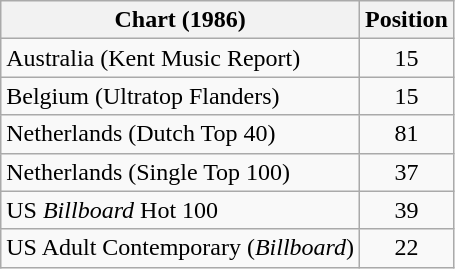<table class="wikitable sortable">
<tr>
<th>Chart (1986)</th>
<th>Position</th>
</tr>
<tr>
<td>Australia (Kent Music Report)</td>
<td style="text-align:center;">15</td>
</tr>
<tr>
<td>Belgium (Ultratop Flanders)</td>
<td style="text-align:center;">15</td>
</tr>
<tr>
<td>Netherlands (Dutch Top 40)</td>
<td style="text-align:center;">81</td>
</tr>
<tr>
<td>Netherlands (Single Top 100)</td>
<td style="text-align:center;">37</td>
</tr>
<tr>
<td>US <em>Billboard</em> Hot 100</td>
<td style="text-align:center;">39</td>
</tr>
<tr>
<td>US Adult Contemporary (<em>Billboard</em>)</td>
<td style="text-align:center;">22</td>
</tr>
</table>
